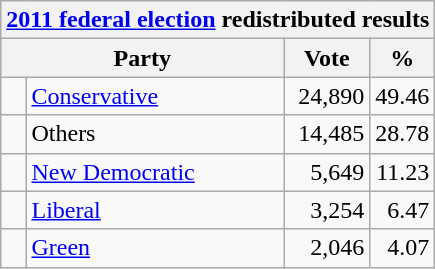<table class="wikitable">
<tr>
<th colspan="4"><a href='#'>2011 federal election</a> redistributed results</th>
</tr>
<tr>
<th bgcolor="#DDDDFF" width="130px" colspan="2">Party</th>
<th bgcolor="#DDDDFF" width="50px">Vote</th>
<th bgcolor="#DDDDFF" width="30px">%</th>
</tr>
<tr>
<td> </td>
<td><a href='#'>Conservative</a></td>
<td align=right>24,890</td>
<td align=right>49.46</td>
</tr>
<tr>
<td> </td>
<td>Others</td>
<td align=right>14,485</td>
<td align=right>28.78</td>
</tr>
<tr>
<td> </td>
<td><a href='#'>New Democratic</a></td>
<td align=right>5,649</td>
<td align=right>11.23</td>
</tr>
<tr>
<td> </td>
<td><a href='#'>Liberal</a></td>
<td align=right>3,254</td>
<td align=right>6.47</td>
</tr>
<tr>
<td> </td>
<td><a href='#'>Green</a></td>
<td align=right>2,046</td>
<td align=right>4.07</td>
</tr>
</table>
